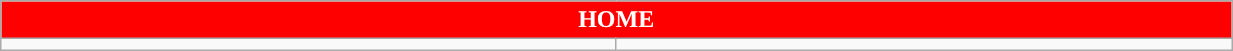<table class="wikitable collapsible collapsed" style="width:65%">
<tr>
<th colspan=6 ! style="color:white; background:red">HOME</th>
</tr>
<tr>
<td></td>
<td></td>
</tr>
</table>
